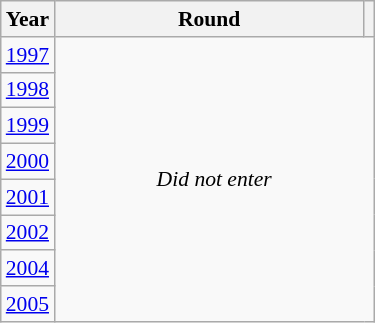<table class="wikitable" style="text-align: center; font-size:90%">
<tr>
<th>Year</th>
<th style="width:200px">Round</th>
<th></th>
</tr>
<tr>
<td><a href='#'>1997</a></td>
<td colspan="2" rowspan="8"><em>Did not enter</em></td>
</tr>
<tr>
<td><a href='#'>1998</a></td>
</tr>
<tr>
<td><a href='#'>1999</a></td>
</tr>
<tr>
<td><a href='#'>2000</a></td>
</tr>
<tr>
<td><a href='#'>2001</a></td>
</tr>
<tr>
<td><a href='#'>2002</a></td>
</tr>
<tr>
<td><a href='#'>2004</a></td>
</tr>
<tr>
<td><a href='#'>2005</a></td>
</tr>
</table>
